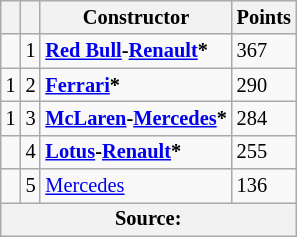<table class="wikitable" style="font-size: 85%;">
<tr>
<th></th>
<th></th>
<th>Constructor</th>
<th>Points</th>
</tr>
<tr>
<td align="left"></td>
<td align="center">1</td>
<td> <strong><a href='#'>Red Bull</a>-<a href='#'>Renault</a>*</strong></td>
<td align=left>367</td>
</tr>
<tr>
<td align="left"> 1</td>
<td align="center">2</td>
<td> <strong><a href='#'>Ferrari</a>*</strong></td>
<td align=left>290</td>
</tr>
<tr>
<td align="left"> 1</td>
<td align="center">3</td>
<td> <strong><a href='#'>McLaren</a>-<a href='#'>Mercedes</a>*</strong></td>
<td align=left>284</td>
</tr>
<tr>
<td align="left"></td>
<td align="center">4</td>
<td> <strong><a href='#'>Lotus</a>-<a href='#'>Renault</a>*</strong></td>
<td align=left>255</td>
</tr>
<tr>
<td align="left"></td>
<td align="center">5</td>
<td> <a href='#'>Mercedes</a></td>
<td align=left>136</td>
</tr>
<tr>
<th colspan=4>Source:</th>
</tr>
</table>
